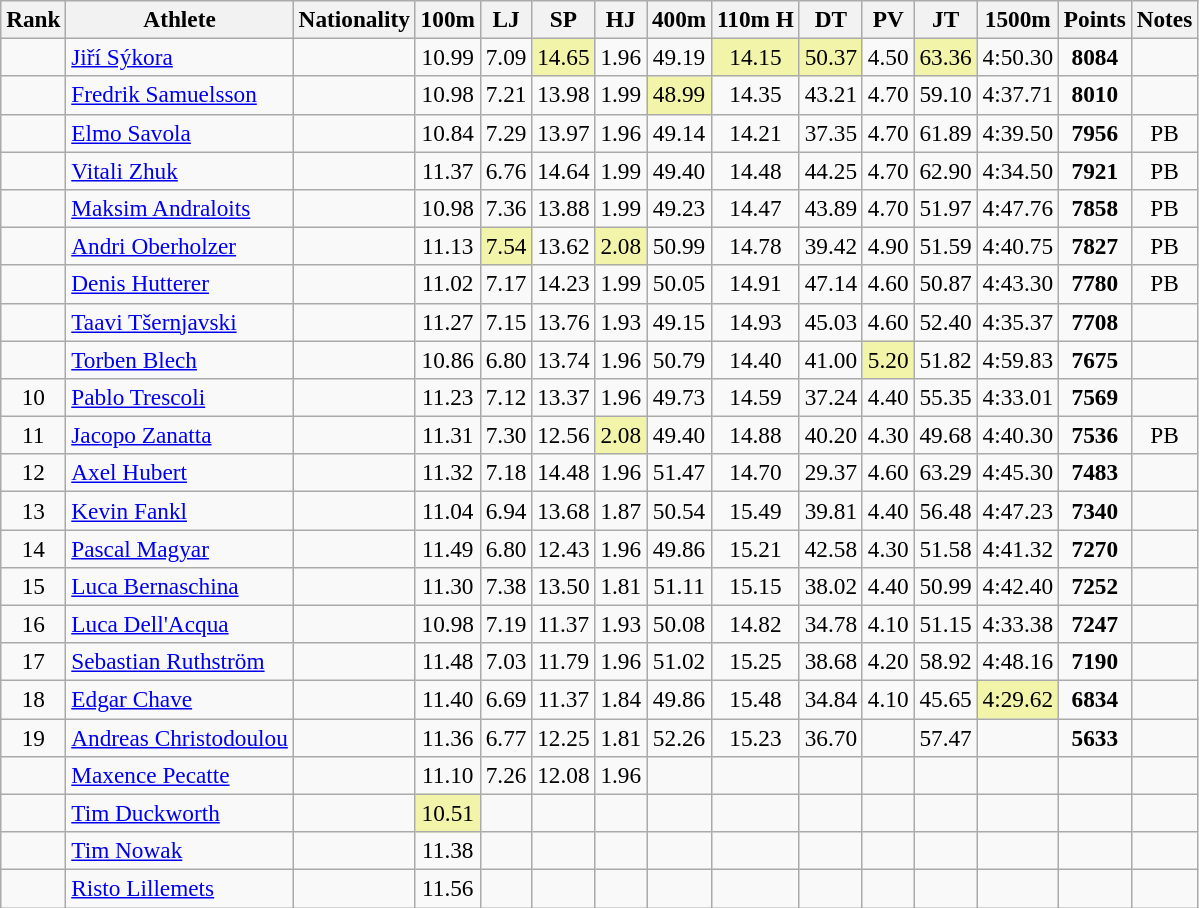<table class="wikitable sortable" style=" text-align:center; font-size:97%;">
<tr>
<th>Rank</th>
<th>Athlete</th>
<th>Nationality</th>
<th>100m</th>
<th>LJ</th>
<th>SP</th>
<th>HJ</th>
<th>400m</th>
<th>110m H</th>
<th>DT</th>
<th>PV</th>
<th>JT</th>
<th>1500m</th>
<th>Points</th>
<th>Notes</th>
</tr>
<tr>
<td></td>
<td align=left><a href='#'>Jiří Sýkora</a></td>
<td align=left></td>
<td>10.99</td>
<td>7.09</td>
<td bgcolor=#F2F5A9>14.65</td>
<td>1.96</td>
<td>49.19</td>
<td bgcolor=#F2F5A9>14.15</td>
<td bgcolor=#F2F5A9>50.37</td>
<td>4.50</td>
<td bgcolor=#F2F5A9>63.36</td>
<td>4:50.30</td>
<td><strong>8084</strong></td>
<td></td>
</tr>
<tr>
<td></td>
<td align=left><a href='#'>Fredrik Samuelsson</a></td>
<td align=left></td>
<td>10.98</td>
<td>7.21</td>
<td>13.98</td>
<td>1.99</td>
<td bgcolor=#F2F5A9>48.99</td>
<td>14.35</td>
<td>43.21</td>
<td>4.70</td>
<td>59.10</td>
<td>4:37.71</td>
<td><strong>8010</strong></td>
<td></td>
</tr>
<tr>
<td></td>
<td align=left><a href='#'>Elmo Savola</a></td>
<td align=left></td>
<td>10.84</td>
<td>7.29</td>
<td>13.97</td>
<td>1.96</td>
<td>49.14</td>
<td>14.21</td>
<td>37.35</td>
<td>4.70</td>
<td>61.89</td>
<td>4:39.50</td>
<td><strong>7956</strong></td>
<td>PB</td>
</tr>
<tr>
<td></td>
<td align=left><a href='#'>Vitali Zhuk</a></td>
<td align=left></td>
<td>11.37</td>
<td>6.76</td>
<td>14.64</td>
<td>1.99</td>
<td>49.40</td>
<td>14.48</td>
<td>44.25</td>
<td>4.70</td>
<td>62.90</td>
<td>4:34.50</td>
<td><strong>7921</strong></td>
<td>PB</td>
</tr>
<tr>
<td></td>
<td align=left><a href='#'>Maksim Andraloits</a></td>
<td align=left></td>
<td>10.98</td>
<td>7.36</td>
<td>13.88</td>
<td>1.99</td>
<td>49.23</td>
<td>14.47</td>
<td>43.89</td>
<td>4.70</td>
<td>51.97</td>
<td>4:47.76</td>
<td><strong>7858</strong></td>
<td>PB</td>
</tr>
<tr>
<td></td>
<td align=left><a href='#'>Andri Oberholzer</a></td>
<td align=left></td>
<td>11.13</td>
<td bgcolor=#F2F5A9>7.54</td>
<td>13.62</td>
<td bgcolor=#F2F5A9>2.08</td>
<td>50.99</td>
<td>14.78</td>
<td>39.42</td>
<td>4.90</td>
<td>51.59</td>
<td>4:40.75</td>
<td><strong>7827</strong></td>
<td>PB</td>
</tr>
<tr>
<td></td>
<td align=left><a href='#'>Denis Hutterer</a></td>
<td align=left></td>
<td>11.02</td>
<td>7.17</td>
<td>14.23</td>
<td>1.99</td>
<td>50.05</td>
<td>14.91</td>
<td>47.14</td>
<td>4.60</td>
<td>50.87</td>
<td>4:43.30</td>
<td><strong>7780</strong></td>
<td>PB</td>
</tr>
<tr>
<td></td>
<td align=left><a href='#'>Taavi Tšernjavski</a></td>
<td align=left></td>
<td>11.27</td>
<td>7.15</td>
<td>13.76</td>
<td>1.93</td>
<td>49.15</td>
<td>14.93</td>
<td>45.03</td>
<td>4.60</td>
<td>52.40</td>
<td>4:35.37</td>
<td><strong>7708</strong></td>
<td></td>
</tr>
<tr>
<td></td>
<td align=left><a href='#'>Torben Blech</a></td>
<td align=left></td>
<td>10.86</td>
<td>6.80</td>
<td>13.74</td>
<td>1.96</td>
<td>50.79</td>
<td>14.40</td>
<td>41.00</td>
<td bgcolor=#F2F5A9>5.20</td>
<td>51.82</td>
<td>4:59.83</td>
<td><strong>7675</strong></td>
<td></td>
</tr>
<tr>
<td>10</td>
<td align=left><a href='#'>Pablo Trescoli</a></td>
<td align=left></td>
<td>11.23</td>
<td>7.12</td>
<td>13.37</td>
<td>1.96</td>
<td>49.73</td>
<td>14.59</td>
<td>37.24</td>
<td>4.40</td>
<td>55.35</td>
<td>4:33.01</td>
<td><strong>7569</strong></td>
<td></td>
</tr>
<tr>
<td>11</td>
<td align=left><a href='#'>Jacopo Zanatta</a></td>
<td align=left></td>
<td>11.31</td>
<td>7.30</td>
<td>12.56</td>
<td bgcolor=#F2F5A9>2.08</td>
<td>49.40</td>
<td>14.88</td>
<td>40.20</td>
<td>4.30</td>
<td>49.68</td>
<td>4:40.30</td>
<td><strong>7536</strong></td>
<td>PB</td>
</tr>
<tr>
<td>12</td>
<td align=left><a href='#'>Axel Hubert</a></td>
<td align=left></td>
<td>11.32</td>
<td>7.18</td>
<td>14.48</td>
<td>1.96</td>
<td>51.47</td>
<td>14.70</td>
<td>29.37</td>
<td>4.60</td>
<td>63.29</td>
<td>4:45.30</td>
<td><strong>7483</strong></td>
<td></td>
</tr>
<tr>
<td>13</td>
<td align=left><a href='#'>Kevin Fankl</a></td>
<td align=left></td>
<td>11.04</td>
<td>6.94</td>
<td>13.68</td>
<td>1.87</td>
<td>50.54</td>
<td>15.49</td>
<td>39.81</td>
<td>4.40</td>
<td>56.48</td>
<td>4:47.23</td>
<td><strong>7340</strong></td>
<td></td>
</tr>
<tr>
<td>14</td>
<td align=left><a href='#'>Pascal Magyar</a></td>
<td align=left></td>
<td>11.49</td>
<td>6.80</td>
<td>12.43</td>
<td>1.96</td>
<td>49.86</td>
<td>15.21</td>
<td>42.58</td>
<td>4.30</td>
<td>51.58</td>
<td>4:41.32</td>
<td><strong>7270</strong></td>
<td></td>
</tr>
<tr>
<td>15</td>
<td align=left><a href='#'>Luca Bernaschina</a></td>
<td align=left></td>
<td>11.30</td>
<td>7.38</td>
<td>13.50</td>
<td>1.81</td>
<td>51.11</td>
<td>15.15</td>
<td>38.02</td>
<td>4.40</td>
<td>50.99</td>
<td>4:42.40</td>
<td><strong>7252</strong></td>
<td></td>
</tr>
<tr>
<td>16</td>
<td align=left><a href='#'>Luca Dell'Acqua</a></td>
<td align=left></td>
<td>10.98</td>
<td>7.19</td>
<td>11.37</td>
<td>1.93</td>
<td>50.08</td>
<td>14.82</td>
<td>34.78</td>
<td>4.10</td>
<td>51.15</td>
<td>4:33.38</td>
<td><strong>7247</strong></td>
<td></td>
</tr>
<tr>
<td>17</td>
<td align=left><a href='#'>Sebastian Ruthström</a></td>
<td align=left></td>
<td>11.48</td>
<td>7.03</td>
<td>11.79</td>
<td>1.96</td>
<td>51.02</td>
<td>15.25</td>
<td>38.68</td>
<td>4.20</td>
<td>58.92</td>
<td>4:48.16</td>
<td><strong>7190</strong></td>
<td></td>
</tr>
<tr>
<td>18</td>
<td align=left><a href='#'>Edgar Chave</a></td>
<td align=left></td>
<td>11.40</td>
<td>6.69</td>
<td>11.37</td>
<td>1.84</td>
<td>49.86</td>
<td>15.48</td>
<td>34.84</td>
<td>4.10</td>
<td>45.65</td>
<td bgcolor=#F2F5A9>4:29.62</td>
<td><strong>6834</strong></td>
<td></td>
</tr>
<tr>
<td>19</td>
<td align=left><a href='#'>Andreas Christodoulou</a></td>
<td align=left></td>
<td>11.36</td>
<td>6.77</td>
<td>12.25</td>
<td>1.81</td>
<td>52.26</td>
<td>15.23</td>
<td>36.70</td>
<td></td>
<td>57.47</td>
<td></td>
<td><strong>5633</strong></td>
<td></td>
</tr>
<tr>
<td></td>
<td align=left><a href='#'>Maxence Pecatte</a></td>
<td align=left></td>
<td>11.10</td>
<td>7.26</td>
<td>12.08</td>
<td>1.96</td>
<td></td>
<td></td>
<td></td>
<td></td>
<td></td>
<td></td>
<td><strong></strong></td>
<td></td>
</tr>
<tr>
<td></td>
<td align=left><a href='#'>Tim Duckworth</a></td>
<td align=left></td>
<td bgcolor=#F2F5A9>10.51</td>
<td></td>
<td></td>
<td></td>
<td></td>
<td></td>
<td></td>
<td></td>
<td></td>
<td></td>
<td><strong></strong></td>
<td></td>
</tr>
<tr>
<td></td>
<td align=left><a href='#'>Tim Nowak</a></td>
<td align=left></td>
<td>11.38</td>
<td></td>
<td></td>
<td></td>
<td></td>
<td></td>
<td></td>
<td></td>
<td></td>
<td></td>
<td><strong></strong></td>
<td></td>
</tr>
<tr>
<td></td>
<td align=left><a href='#'>Risto Lillemets</a></td>
<td align=left></td>
<td>11.56</td>
<td></td>
<td></td>
<td></td>
<td></td>
<td></td>
<td></td>
<td></td>
<td></td>
<td></td>
<td><strong></strong></td>
<td></td>
</tr>
</table>
